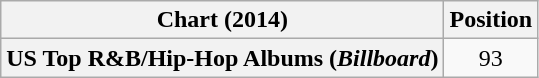<table class="wikitable plainrowheaders" style="text-align:center">
<tr>
<th>Chart (2014)</th>
<th>Position</th>
</tr>
<tr>
<th scope="row">US Top R&B/Hip-Hop Albums (<em>Billboard</em>)</th>
<td>93</td>
</tr>
</table>
